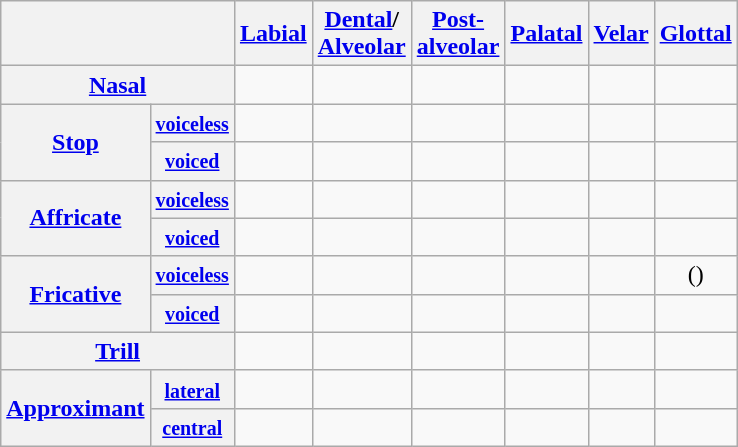<table class="wikitable" style="text-align:center">
<tr>
<th colspan="2"></th>
<th><a href='#'>Labial</a></th>
<th><a href='#'>Dental</a>/<br><a href='#'>Alveolar</a></th>
<th><a href='#'>Post-<br>alveolar</a></th>
<th><a href='#'>Palatal</a></th>
<th><a href='#'>Velar</a></th>
<th><a href='#'>Glottal</a></th>
</tr>
<tr>
<th colspan="2"><a href='#'>Nasal</a></th>
<td></td>
<td></td>
<td></td>
<td></td>
<td></td>
<td></td>
</tr>
<tr>
<th rowspan="2"><a href='#'>Stop</a></th>
<th><small><a href='#'>voiceless</a></small></th>
<td></td>
<td></td>
<td></td>
<td></td>
<td></td>
<td></td>
</tr>
<tr>
<th><small><a href='#'>voiced</a></small></th>
<td></td>
<td></td>
<td></td>
<td></td>
<td></td>
<td></td>
</tr>
<tr>
<th rowspan="2"><a href='#'>Affricate</a></th>
<th><small><a href='#'>voiceless</a></small></th>
<td></td>
<td></td>
<td></td>
<td></td>
<td></td>
<td></td>
</tr>
<tr>
<th><small><a href='#'>voiced</a></small></th>
<td></td>
<td></td>
<td></td>
<td></td>
<td></td>
<td></td>
</tr>
<tr>
<th rowspan="2"><a href='#'>Fricative</a></th>
<th><small><a href='#'>voiceless</a></small></th>
<td></td>
<td></td>
<td></td>
<td></td>
<td></td>
<td>()</td>
</tr>
<tr>
<th><small><a href='#'>voiced</a></small></th>
<td></td>
<td></td>
<td></td>
<td></td>
<td></td>
<td></td>
</tr>
<tr>
<th colspan="2"><a href='#'>Trill</a></th>
<td></td>
<td></td>
<td></td>
<td></td>
<td></td>
<td></td>
</tr>
<tr>
<th rowspan="2"><a href='#'>Approximant</a></th>
<th><small><a href='#'>lateral</a></small></th>
<td></td>
<td></td>
<td></td>
<td></td>
<td></td>
<td></td>
</tr>
<tr>
<th><small><a href='#'>central</a></small></th>
<td></td>
<td></td>
<td></td>
<td></td>
<td></td>
<td></td>
</tr>
</table>
